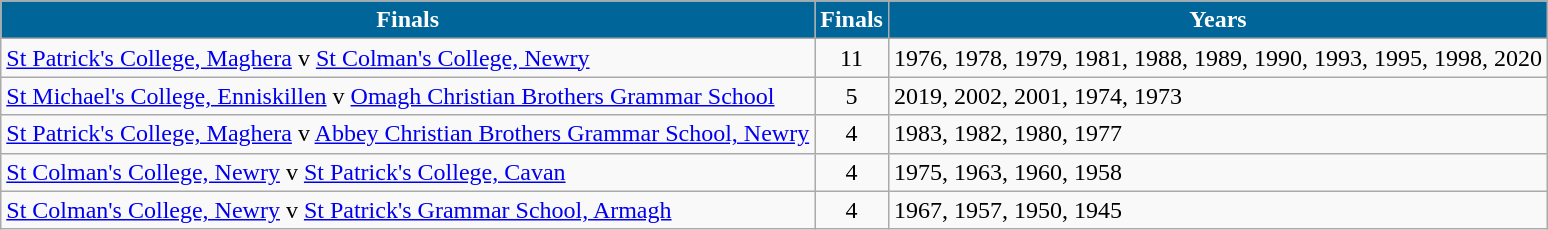<table class="wikitable">
<tr>
<th style="background:#069; color:white;">Finals</th>
<th style="background:#069; color:white;">Finals</th>
<th style="background:#069; color:white;">Years</th>
</tr>
<tr>
<td><a href='#'>St Patrick's College, Maghera</a> v <a href='#'>St Colman's College, Newry</a></td>
<td align=center>11</td>
<td>1976, 1978, 1979, 1981, 1988, 1989, 1990, 1993, 1995, 1998, 2020</td>
</tr>
<tr>
<td><a href='#'>St Michael's College, Enniskillen</a> v <a href='#'>Omagh Christian Brothers Grammar School</a></td>
<td align=center>5</td>
<td>2019, 2002, 2001, 1974, 1973</td>
</tr>
<tr>
<td><a href='#'>St Patrick's College, Maghera</a> v <a href='#'>Abbey Christian Brothers Grammar School, Newry</a></td>
<td align=center>4</td>
<td>1983, 1982, 1980, 1977</td>
</tr>
<tr>
<td><a href='#'>St Colman's College, Newry</a> v <a href='#'>St Patrick's College, Cavan</a></td>
<td align=center>4</td>
<td>1975, 1963, 1960, 1958</td>
</tr>
<tr>
<td><a href='#'>St Colman's College, Newry</a> v <a href='#'>St Patrick's Grammar School, Armagh</a></td>
<td align=center>4</td>
<td>1967, 1957, 1950, 1945</td>
</tr>
</table>
